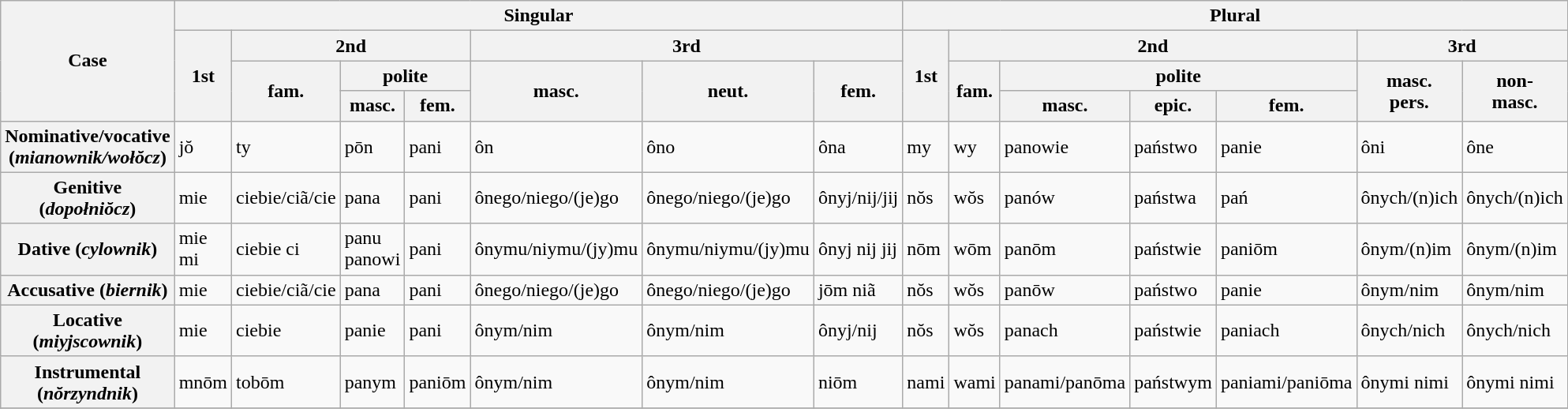<table class="wikitable">
<tr>
<th rowspan="4">Case</th>
<th colspan="7">Singular</th>
<th colspan="7">Plural</th>
</tr>
<tr>
<th rowspan="3">1st</th>
<th colspan="3">2nd</th>
<th colspan="3">3rd</th>
<th rowspan="3">1st</th>
<th colspan="4">2nd</th>
<th colspan="2">3rd</th>
</tr>
<tr>
<th rowspan="2">fam.</th>
<th colspan="2">polite</th>
<th rowspan="2">masc.</th>
<th rowspan="2">neut.</th>
<th rowspan="2">fem.</th>
<th rowspan="2">fam.</th>
<th colspan="3">polite</th>
<th rowspan="2">masc.<br>pers.</th>
<th rowspan="2">non-<br>masc.</th>
</tr>
<tr>
<th>masc.</th>
<th>fem.</th>
<th>masc.</th>
<th>epic.</th>
<th>fem.</th>
</tr>
<tr>
<th>Nominative/vocative (<em>mianownik/wołŏcz</em>)</th>
<td>jŏ</td>
<td>ty</td>
<td>pōn</td>
<td>pani</td>
<td>ôn</td>
<td>ôno</td>
<td>ôna</td>
<td>my</td>
<td>wy</td>
<td>panowie</td>
<td>państwo</td>
<td>panie</td>
<td>ôni</td>
<td>ône</td>
</tr>
<tr>
<th>Genitive (<em>dopołniŏcz</em>)</th>
<td>mie</td>
<td>ciebie/ciã/cie</td>
<td>pana</td>
<td>pani</td>
<td>ônego/niego/(je)go</td>
<td>ônego/niego/(je)go</td>
<td>ônyj/nij/jij</td>
<td>nŏs</td>
<td>wŏs</td>
<td>panów</td>
<td>państwa</td>
<td>pań</td>
<td>ônych/(n)ich</td>
<td>ônych/(n)ich</td>
</tr>
<tr>
<th>Dative (<em>cylownik</em>)</th>
<td>mie mi</td>
<td>ciebie ci</td>
<td>panu panowi</td>
<td>pani</td>
<td>ônymu/niymu/(jy)mu</td>
<td>ônymu/niymu/(jy)mu</td>
<td>ônyj nij jij</td>
<td>nōm</td>
<td>wōm</td>
<td>panōm</td>
<td>państwie</td>
<td>paniōm</td>
<td>ônym/(n)im</td>
<td>ônym/(n)im</td>
</tr>
<tr>
<th>Accusative (<em>biernik</em>)</th>
<td>mie</td>
<td>ciebie/ciã/cie</td>
<td>pana</td>
<td>pani</td>
<td>ônego/niego/(je)go</td>
<td>ônego/niego/(je)go</td>
<td>jōm niã</td>
<td>nŏs</td>
<td>wŏs</td>
<td>panōw</td>
<td>państwo</td>
<td>panie</td>
<td>ônym/nim</td>
<td>ônym/nim</td>
</tr>
<tr>
<th>Locative (<em>miyjscownik</em>)</th>
<td>mie</td>
<td>ciebie</td>
<td>panie</td>
<td>pani</td>
<td>ônym/nim</td>
<td>ônym/nim</td>
<td>ônyj/nij</td>
<td>nŏs</td>
<td>wŏs</td>
<td>panach</td>
<td>państwie</td>
<td>paniach</td>
<td>ônych/nich</td>
<td>ônych/nich</td>
</tr>
<tr>
<th>Instrumental (<em>nŏrzyndnik</em>)</th>
<td>mnōm</td>
<td>tobōm</td>
<td>panym</td>
<td>paniōm</td>
<td>ônym/nim</td>
<td>ônym/nim</td>
<td>niōm</td>
<td>nami</td>
<td>wami</td>
<td>panami/panōma</td>
<td>państwym</td>
<td>paniami/paniōma</td>
<td>ônymi nimi</td>
<td>ônymi nimi</td>
</tr>
<tr>
</tr>
</table>
